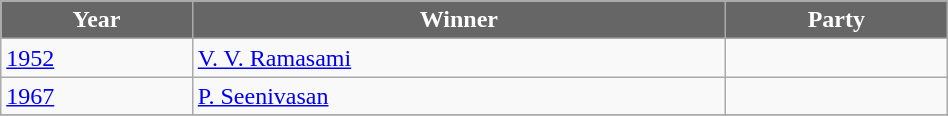<table class="wikitable" width="50%">
<tr>
<th style="background-color:#666666; color:white">Year</th>
<th style="background-color:#666666; color:white">Winner</th>
<th style="background-color:#666666; color:white" colspan="2">Party</th>
</tr>
<tr>
<td><a href='#'>1952</a></td>
<td><a href='#'>V. V. Ramasami</a></td>
<td></td>
</tr>
<tr>
<td><a href='#'>1967</a></td>
<td><a href='#'>P. Seenivasan</a></td>
<td></td>
</tr>
<tr>
</tr>
</table>
